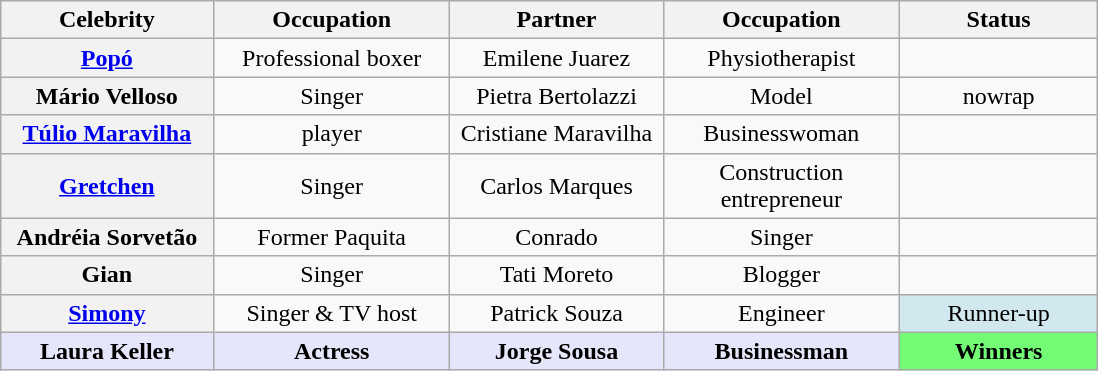<table class= "wikitable sortable" style="text-align: center; margin:1em auto; align: center">
<tr>
<th width=135>Celebrity</th>
<th width=150>Occupation</th>
<th width=135>Partner</th>
<th width=150>Occupation</th>
<th width=125>Status</th>
</tr>
<tr>
<th><a href='#'>Popó</a></th>
<td>Professional boxer</td>
<td>Emilene Juarez</td>
<td>Physiotherapist</td>
<td></td>
</tr>
<tr>
<th>Mário Velloso</th>
<td>Singer</td>
<td>Pietra Bertolazzi</td>
<td>Model</td>
<td>nowrap </td>
</tr>
<tr>
<th><a href='#'>Túlio Maravilha</a></th>
<td> player</td>
<td nowrap>Cristiane Maravilha</td>
<td>Businesswoman</td>
<td></td>
</tr>
<tr>
<th><a href='#'>Gretchen</a></th>
<td>Singer</td>
<td>Carlos Marques</td>
<td>Construction entrepreneur</td>
<td></td>
</tr>
<tr>
<th nowrap>Andréia Sorvetão</th>
<td>Former Paquita</td>
<td>Conrado</td>
<td>Singer</td>
<td></td>
</tr>
<tr>
<th>Gian</th>
<td>Singer</td>
<td>Tati Moreto</td>
<td>Blogger</td>
<td></td>
</tr>
<tr>
<th><a href='#'>Simony</a></th>
<td>Singer & TV host</td>
<td>Patrick Souza</td>
<td>Engineer</td>
<td bgcolor=D1E8EF>Runner-up<br></td>
</tr>
<tr>
<td bgcolor="E6E6FA"><strong>Laura Keller</strong></td>
<td bgcolor="E6E6FA"><strong>Actress</strong></td>
<td bgcolor="E6E6FA"><strong>Jorge Sousa</strong></td>
<td bgcolor="E6E6FA"><strong>Businessman</strong></td>
<td bgcolor=73FB76><strong>Winners</strong><br></td>
</tr>
</table>
